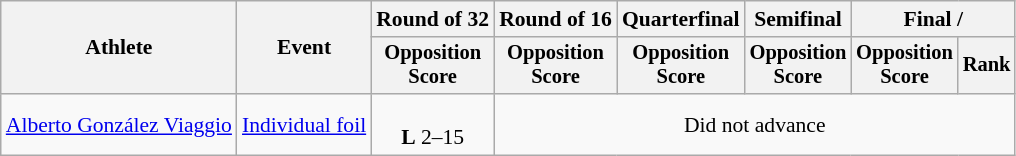<table class="wikitable" style="font-size:90%">
<tr>
<th rowspan="2">Athlete</th>
<th rowspan="2">Event</th>
<th>Round of 32</th>
<th>Round of 16</th>
<th>Quarterfinal</th>
<th>Semifinal</th>
<th colspan=2>Final / </th>
</tr>
<tr style="font-size:95%">
<th>Opposition <br> Score</th>
<th>Opposition <br> Score</th>
<th>Opposition <br> Score</th>
<th>Opposition <br> Score</th>
<th>Opposition <br> Score</th>
<th>Rank</th>
</tr>
<tr align=center>
<td align=left><a href='#'>Alberto González Viaggio</a></td>
<td align=left><a href='#'>Individual foil</a></td>
<td><br><strong>L</strong> 2–15</td>
<td colspan=5>Did not advance</td>
</tr>
</table>
